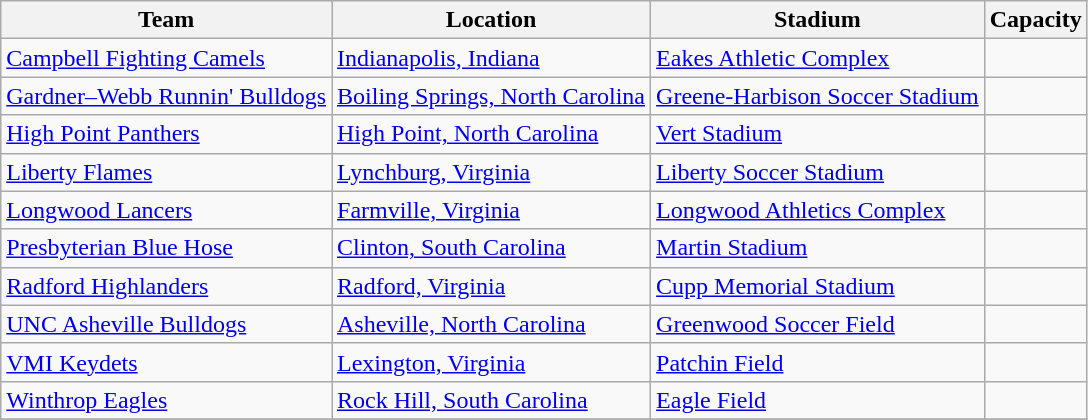<table class="wikitable sortable" style="text-align: left;">
<tr>
<th>Team</th>
<th>Location</th>
<th>Stadium</th>
<th>Capacity</th>
</tr>
<tr>
<td><a href='#'>Campbell Fighting Camels</a></td>
<td><a href='#'>Indianapolis, Indiana</a></td>
<td><a href='#'>Eakes Athletic Complex</a></td>
<td align="center"></td>
</tr>
<tr>
<td><a href='#'>Gardner–Webb Runnin' Bulldogs</a></td>
<td><a href='#'>Boiling Springs, North Carolina</a></td>
<td><a href='#'>Greene-Harbison Soccer Stadium</a></td>
<td align="center"></td>
</tr>
<tr>
<td><a href='#'>High Point Panthers</a></td>
<td><a href='#'>High Point, North Carolina</a></td>
<td><a href='#'>Vert Stadium</a></td>
<td align="center"></td>
</tr>
<tr>
<td><a href='#'>Liberty Flames</a></td>
<td><a href='#'>Lynchburg, Virginia</a></td>
<td><a href='#'>Liberty Soccer Stadium</a></td>
<td align="center"></td>
</tr>
<tr>
<td><a href='#'>Longwood Lancers</a></td>
<td><a href='#'>Farmville, Virginia</a></td>
<td><a href='#'>Longwood Athletics Complex</a></td>
<td align="center"></td>
</tr>
<tr>
<td><a href='#'>Presbyterian Blue Hose</a></td>
<td><a href='#'>Clinton, South Carolina</a></td>
<td><a href='#'>Martin Stadium</a></td>
<td align="center"></td>
</tr>
<tr>
<td><a href='#'>Radford Highlanders</a></td>
<td><a href='#'>Radford, Virginia</a></td>
<td><a href='#'>Cupp Memorial Stadium</a></td>
<td align="center"></td>
</tr>
<tr>
<td><a href='#'>UNC Asheville Bulldogs</a></td>
<td><a href='#'>Asheville, North Carolina</a></td>
<td><a href='#'>Greenwood Soccer Field</a></td>
<td align="center"></td>
</tr>
<tr>
<td><a href='#'>VMI Keydets</a></td>
<td><a href='#'>Lexington, Virginia</a></td>
<td><a href='#'>Patchin Field</a></td>
<td align="center"></td>
</tr>
<tr>
<td><a href='#'>Winthrop Eagles</a></td>
<td><a href='#'>Rock Hill, South Carolina</a></td>
<td><a href='#'>Eagle Field</a></td>
<td align="center"></td>
</tr>
<tr>
</tr>
</table>
